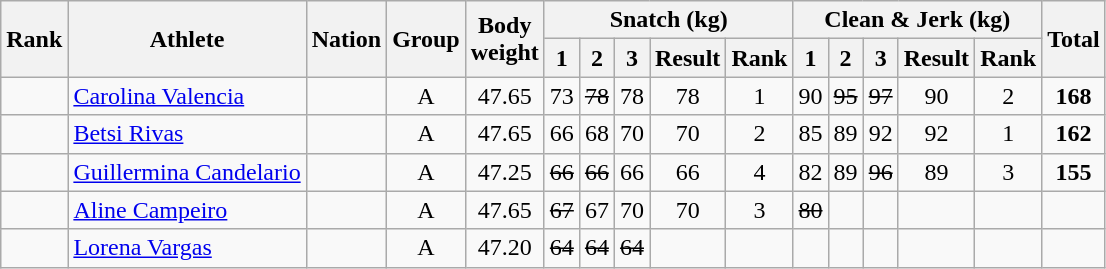<table class="wikitable sortable" style="text-align:center;">
<tr>
<th rowspan=2>Rank</th>
<th rowspan=2>Athlete</th>
<th rowspan=2>Nation</th>
<th rowspan=2>Group</th>
<th rowspan=2>Body<br>weight</th>
<th colspan=5>Snatch (kg)</th>
<th colspan=5>Clean & Jerk (kg)</th>
<th rowspan=2>Total</th>
</tr>
<tr>
<th>1</th>
<th>2</th>
<th>3</th>
<th>Result</th>
<th>Rank</th>
<th>1</th>
<th>2</th>
<th>3</th>
<th>Result</th>
<th>Rank</th>
</tr>
<tr>
<td></td>
<td align=left><a href='#'>Carolina Valencia</a></td>
<td align=left></td>
<td>A</td>
<td>47.65</td>
<td>73</td>
<td><s>78</s></td>
<td>78</td>
<td>78</td>
<td>1</td>
<td>90</td>
<td><s>95</s></td>
<td><s>97</s></td>
<td>90</td>
<td>2</td>
<td><strong>168</strong></td>
</tr>
<tr>
<td></td>
<td align=left><a href='#'>Betsi Rivas</a></td>
<td align=left></td>
<td>A</td>
<td>47.65</td>
<td>66</td>
<td>68</td>
<td>70</td>
<td>70</td>
<td>2</td>
<td>85</td>
<td>89</td>
<td>92</td>
<td>92</td>
<td>1</td>
<td><strong>162</strong></td>
</tr>
<tr>
<td></td>
<td align=left><a href='#'>Guillermina Candelario</a></td>
<td align=left></td>
<td>A</td>
<td>47.25</td>
<td><s>66</s></td>
<td><s>66</s></td>
<td>66</td>
<td>66</td>
<td>4</td>
<td>82</td>
<td>89</td>
<td><s>96</s></td>
<td>89</td>
<td>3</td>
<td><strong>155</strong></td>
</tr>
<tr>
<td></td>
<td align=left><a href='#'>Aline Campeiro</a></td>
<td align=left></td>
<td>A</td>
<td>47.65</td>
<td><s>67</s></td>
<td>67</td>
<td>70</td>
<td>70</td>
<td>3</td>
<td><s>80</s></td>
<td></td>
<td></td>
<td></td>
<td></td>
<td></td>
</tr>
<tr>
<td></td>
<td align=left><a href='#'>Lorena Vargas</a></td>
<td align=left></td>
<td>A</td>
<td>47.20</td>
<td><s>64</s></td>
<td><s>64</s></td>
<td><s>64</s></td>
<td></td>
<td></td>
<td></td>
<td></td>
<td></td>
<td></td>
<td></td>
<td></td>
</tr>
</table>
